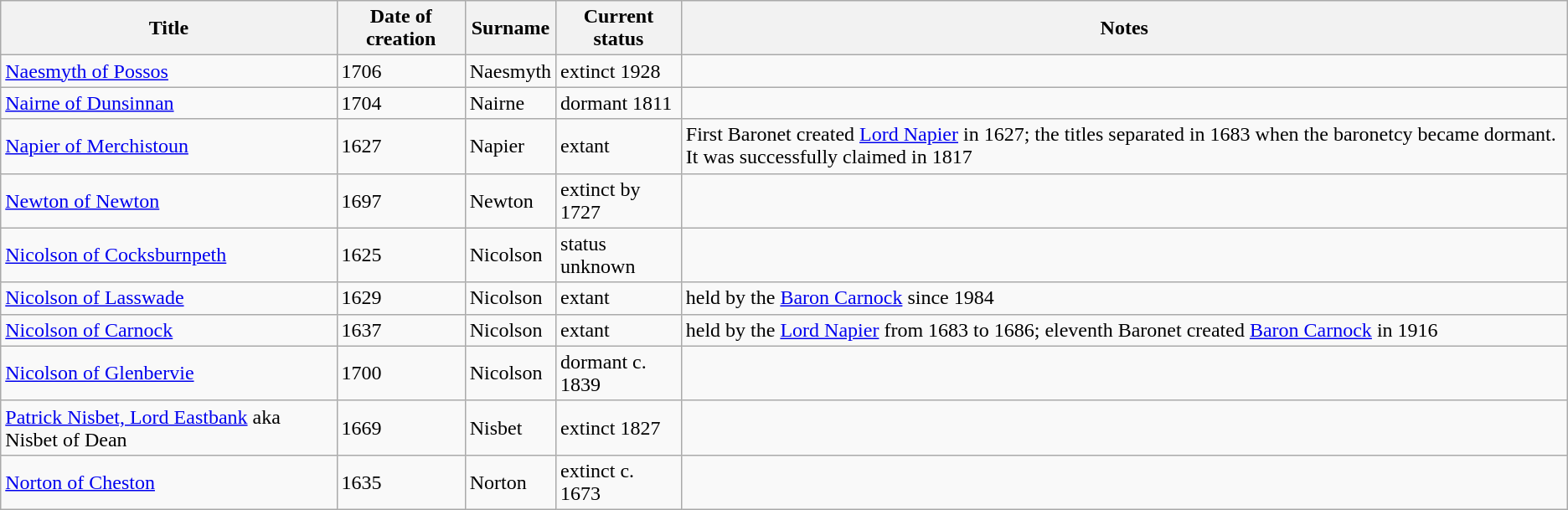<table class="wikitable">
<tr>
<th>Title</th>
<th>Date of creation</th>
<th>Surname</th>
<th>Current status</th>
<th>Notes</th>
</tr>
<tr>
<td><a href='#'>Naesmyth of Possos</a></td>
<td>1706</td>
<td>Naesmyth</td>
<td>extinct 1928</td>
<td> </td>
</tr>
<tr>
<td><a href='#'>Nairne of Dunsinnan</a></td>
<td>1704</td>
<td>Nairne</td>
<td>dormant 1811</td>
<td> </td>
</tr>
<tr>
<td><a href='#'>Napier of Merchistoun</a></td>
<td>1627</td>
<td>Napier</td>
<td>extant</td>
<td>First Baronet created <a href='#'>Lord Napier</a> in 1627; the titles separated in 1683 when the baronetcy became dormant. It was successfully claimed in 1817</td>
</tr>
<tr>
<td><a href='#'>Newton of Newton</a></td>
<td>1697</td>
<td>Newton</td>
<td>extinct by 1727</td>
<td> </td>
</tr>
<tr>
<td><a href='#'>Nicolson of Cocksburnpeth</a></td>
<td>1625</td>
<td>Nicolson</td>
<td>status unknown</td>
<td> </td>
</tr>
<tr>
<td><a href='#'>Nicolson of Lasswade</a></td>
<td>1629</td>
<td>Nicolson</td>
<td>extant</td>
<td>held by the <a href='#'>Baron Carnock</a> since 1984</td>
</tr>
<tr>
<td><a href='#'>Nicolson of Carnock</a></td>
<td>1637</td>
<td>Nicolson</td>
<td>extant</td>
<td>held by the <a href='#'>Lord Napier</a> from 1683 to 1686; eleventh Baronet created <a href='#'>Baron Carnock</a> in 1916</td>
</tr>
<tr>
<td><a href='#'>Nicolson of Glenbervie</a></td>
<td>1700</td>
<td>Nicolson</td>
<td>dormant c. 1839</td>
<td> </td>
</tr>
<tr>
<td><a href='#'>Patrick Nisbet, Lord Eastbank</a> aka Nisbet of Dean</td>
<td>1669</td>
<td>Nisbet</td>
<td>extinct 1827</td>
<td> </td>
</tr>
<tr>
<td><a href='#'>Norton of Cheston</a></td>
<td>1635</td>
<td>Norton</td>
<td>extinct c. 1673</td>
<td> </td>
</tr>
</table>
